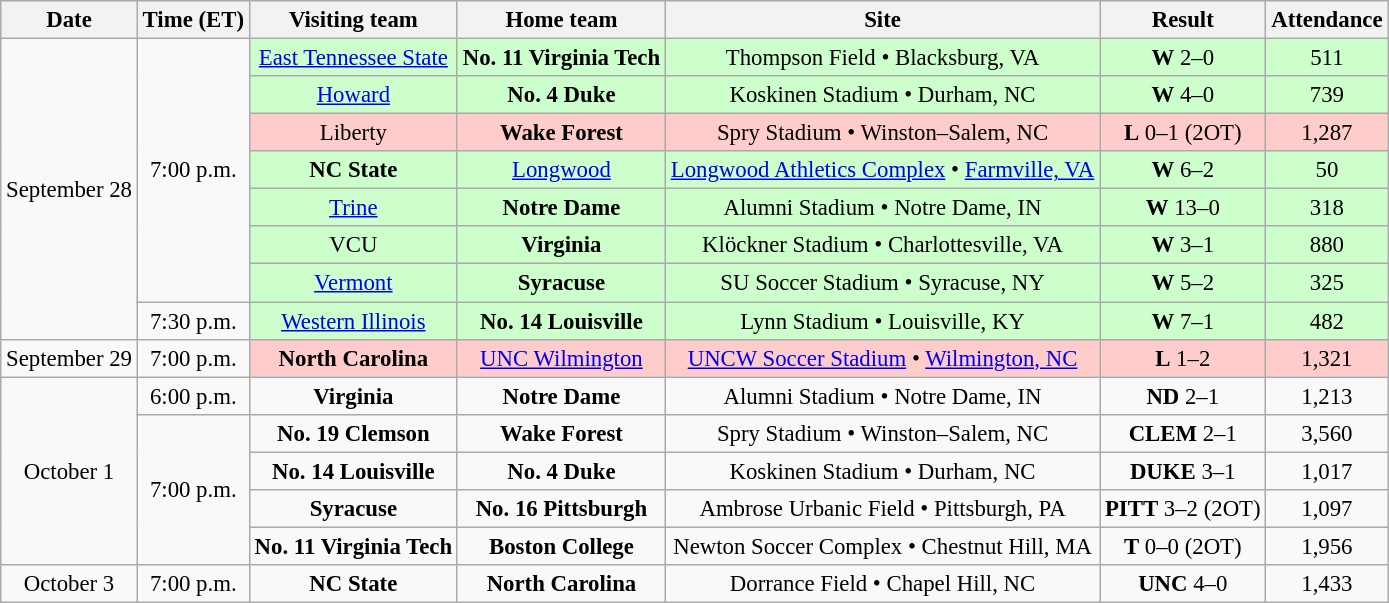<table class="wikitable" style="font-size:95%; text-align: center;">
<tr>
<th>Date</th>
<th>Time (ET)</th>
<th>Visiting team</th>
<th>Home team</th>
<th>Site</th>
<th>Result</th>
<th>Attendance</th>
</tr>
<tr>
<td rowspan=8>September 28</td>
<td rowspan=7>7:00 p.m.</td>
<td style="background:#cfc;"><a href='#'>East Tennessee State</a></td>
<td style="background:#cfc;"><strong>No. 11 Virginia Tech</strong></td>
<td style="background:#cfc;">Thompson Field • Blacksburg, VA</td>
<td style="background:#cfc;"><strong>W</strong> 2–0</td>
<td style="background:#cfc;">511</td>
</tr>
<tr>
<td style="background:#cfc;"><a href='#'>Howard</a></td>
<td style="background:#cfc;"><strong>No. 4 Duke</strong></td>
<td style="background:#cfc;">Koskinen Stadium • Durham, NC</td>
<td style="background:#cfc;"><strong>W</strong> 4–0</td>
<td style="background:#cfc;">739</td>
</tr>
<tr>
<td style="background:#fcc;">Liberty</td>
<td style="background:#fcc;"><strong>Wake Forest</strong></td>
<td style="background:#fcc;">Spry Stadium • Winston–Salem, NC</td>
<td style="background:#fcc;"><strong>L</strong> 0–1 (2OT)</td>
<td style="background:#fcc;">1,287</td>
</tr>
<tr>
<td style="background:#cfc;"><strong>NC State</strong></td>
<td style="background:#cfc;"><a href='#'>Longwood</a></td>
<td style="background:#cfc;"><a href='#'>Longwood Athletics Complex</a> • <a href='#'>Farmville, VA</a></td>
<td style="background:#cfc;"><strong>W</strong> 6–2</td>
<td style="background:#cfc;">50</td>
</tr>
<tr>
<td style="background:#cfc;"><a href='#'>Trine</a></td>
<td style="background:#cfc;"><strong>Notre Dame</strong></td>
<td style="background:#cfc;">Alumni Stadium • Notre Dame, IN</td>
<td style="background:#cfc;"><strong>W</strong> 13–0</td>
<td style="background:#cfc;">318</td>
</tr>
<tr>
<td style="background:#cfc;">VCU</td>
<td style="background:#cfc;"><strong>Virginia</strong></td>
<td style="background:#cfc;">Klöckner Stadium • Charlottesville, VA</td>
<td style="background:#cfc;"><strong>W</strong> 3–1</td>
<td style="background:#cfc;">880</td>
</tr>
<tr>
<td style="background:#cfc;"><a href='#'>Vermont</a></td>
<td style="background:#cfc;"><strong>Syracuse</strong></td>
<td style="background:#cfc;">SU Soccer Stadium • Syracuse, NY</td>
<td style="background:#cfc;"><strong>W</strong> 5–2</td>
<td style="background:#cfc;">325</td>
</tr>
<tr>
<td>7:30 p.m.</td>
<td style="background:#cfc;"><a href='#'>Western Illinois</a></td>
<td style="background:#cfc;"><strong>No. 14 Louisville</strong></td>
<td style="background:#cfc;">Lynn Stadium • Louisville, KY</td>
<td style="background:#cfc;"><strong>W</strong> 7–1</td>
<td style="background:#cfc;">482</td>
</tr>
<tr>
<td>September 29</td>
<td>7:00 p.m.</td>
<td style="background:#fcc;"><strong>North Carolina</strong></td>
<td style="background:#fcc;"><a href='#'>UNC Wilmington</a></td>
<td style="background:#fcc;"><a href='#'>UNCW Soccer Stadium</a> • <a href='#'>Wilmington, NC</a></td>
<td style="background:#fcc;"><strong>L</strong> 1–2</td>
<td style="background:#fcc;">1,321</td>
</tr>
<tr>
<td rowspan=5>October 1</td>
<td>6:00 p.m.</td>
<td><strong>Virginia</strong></td>
<td><strong>Notre Dame</strong></td>
<td>Alumni Stadium • Notre Dame, IN</td>
<td><strong>ND</strong> 2–1</td>
<td>1,213</td>
</tr>
<tr>
<td rowspan=4>7:00 p.m.</td>
<td><strong>No. 19 Clemson</strong></td>
<td><strong>Wake Forest</strong></td>
<td>Spry Stadium • Winston–Salem, NC</td>
<td><strong>CLEM</strong> 2–1</td>
<td>3,560</td>
</tr>
<tr>
<td><strong>No. 14 Louisville</strong></td>
<td><strong>No. 4 Duke</strong></td>
<td>Koskinen Stadium • Durham, NC</td>
<td><strong>DUKE</strong> 3–1</td>
<td>1,017</td>
</tr>
<tr>
<td><strong>Syracuse</strong></td>
<td><strong>No. 16 Pittsburgh</strong></td>
<td>Ambrose Urbanic Field • Pittsburgh, PA</td>
<td><strong>PITT</strong> 3–2 (2OT)</td>
<td>1,097</td>
</tr>
<tr>
<td><strong>No. 11 Virginia Tech</strong></td>
<td><strong>Boston College</strong></td>
<td>Newton Soccer Complex • Chestnut Hill, MA</td>
<td><strong>T</strong> 0–0 (2OT)</td>
<td>1,956</td>
</tr>
<tr>
<td>October 3</td>
<td>7:00 p.m.</td>
<td><strong>NC State</strong></td>
<td><strong>North Carolina</strong></td>
<td>Dorrance Field • Chapel Hill, NC</td>
<td><strong>UNC</strong> 4–0</td>
<td>1,433</td>
</tr>
</table>
